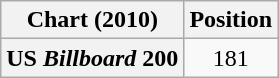<table class="wikitable plainrowheaders" style="text-align:center;">
<tr>
<th scope="col">Chart (2010)</th>
<th scope="col">Position</th>
</tr>
<tr>
<th scope="row">US <em>Billboard</em> 200</th>
<td>181</td>
</tr>
</table>
